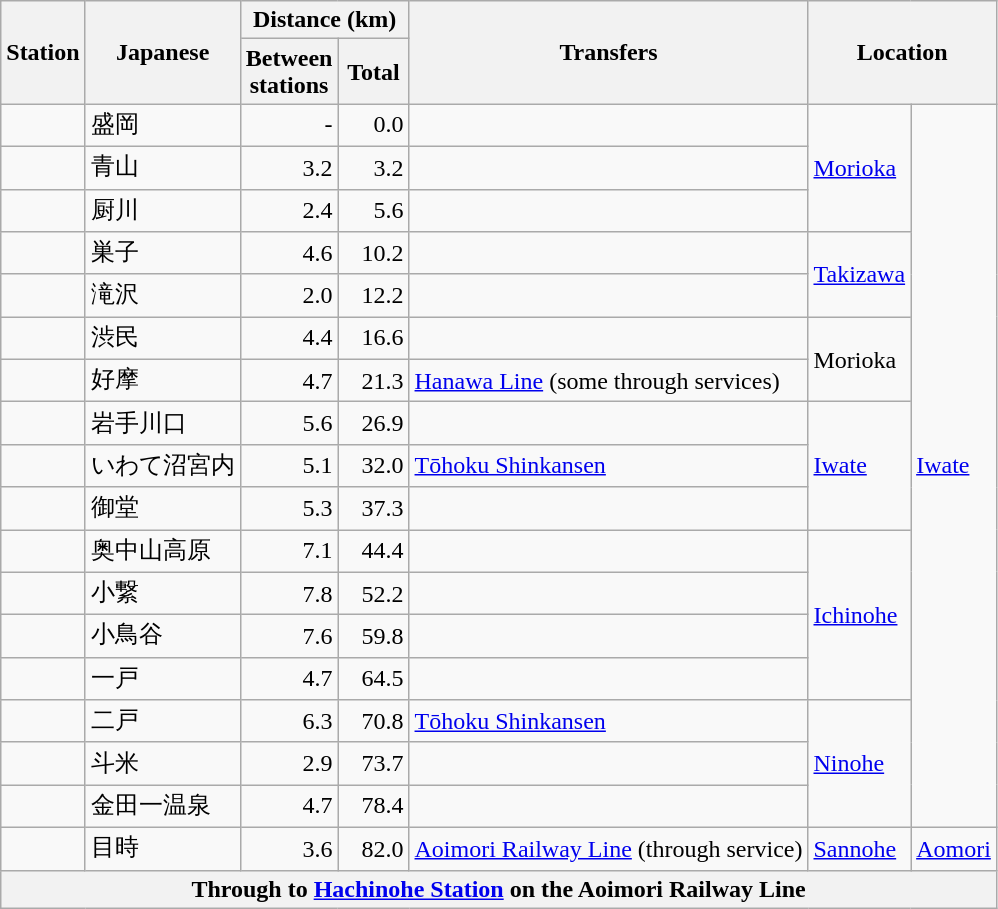<table class="wikitable">
<tr>
<th rowspan="2">Station</th>
<th rowspan="2">Japanese</th>
<th colspan="2">Distance (km)</th>
<th rowspan="2">Transfers</th>
<th rowspan="2" colspan="2">Location</th>
</tr>
<tr>
<th style="width:2.5em;">Between<br>stations</th>
<th style="width:2.5em;">Total</th>
</tr>
<tr>
<td></td>
<td>盛岡</td>
<td style="text-align:right;">-</td>
<td style="text-align:right;">0.0</td>
<td></td>
<td rowspan="3"><a href='#'>Morioka</a></td>
<td rowspan="17"><a href='#'>Iwate</a></td>
</tr>
<tr>
<td></td>
<td>青山</td>
<td style="text-align:right;">3.2</td>
<td style="text-align:right;">3.2</td>
<td> </td>
</tr>
<tr>
<td></td>
<td>厨川</td>
<td style="text-align:right;">2.4</td>
<td style="text-align:right;">5.6</td>
<td> </td>
</tr>
<tr>
<td></td>
<td>巣子</td>
<td style="text-align:right;">4.6</td>
<td style="text-align:right;">10.2</td>
<td> </td>
<td rowspan="2"><a href='#'>Takizawa</a></td>
</tr>
<tr>
<td></td>
<td>滝沢</td>
<td style="text-align:right;">2.0</td>
<td style="text-align:right;">12.2</td>
<td> </td>
</tr>
<tr>
<td></td>
<td>渋民</td>
<td style="text-align:right;">4.4</td>
<td style="text-align:right;">16.6</td>
<td> </td>
<td rowspan="2">Morioka</td>
</tr>
<tr>
<td></td>
<td>好摩</td>
<td style="text-align:right;">4.7</td>
<td style="text-align:right;">21.3</td>
<td> <a href='#'>Hanawa Line</a> (some through services)</td>
</tr>
<tr>
<td></td>
<td>岩手川口</td>
<td style="text-align:right;">5.6</td>
<td style="text-align:right;">26.9</td>
<td> </td>
<td rowspan="3"><a href='#'>Iwate</a></td>
</tr>
<tr>
<td></td>
<td>いわて沼宮内</td>
<td style="text-align:right;">5.1</td>
<td style="text-align:right;">32.0</td>
<td> <a href='#'>Tōhoku Shinkansen</a></td>
</tr>
<tr>
<td></td>
<td>御堂</td>
<td style="text-align:right;">5.3</td>
<td style="text-align:right;">37.3</td>
<td> </td>
</tr>
<tr>
<td></td>
<td>奥中山高原</td>
<td style="text-align:right;">7.1</td>
<td style="text-align:right;">44.4</td>
<td> </td>
<td rowspan="4"><a href='#'>Ichinohe</a></td>
</tr>
<tr>
<td></td>
<td>小繋</td>
<td style="text-align:right;">7.8</td>
<td style="text-align:right;">52.2</td>
<td> </td>
</tr>
<tr>
<td></td>
<td>小鳥谷</td>
<td style="text-align:right;">7.6</td>
<td style="text-align:right;">59.8</td>
<td> </td>
</tr>
<tr>
<td></td>
<td>一戸</td>
<td style="text-align:right;">4.7</td>
<td style="text-align:right;">64.5</td>
<td> </td>
</tr>
<tr>
<td></td>
<td>二戸</td>
<td style="text-align:right;">6.3</td>
<td style="text-align:right;">70.8</td>
<td> <a href='#'>Tōhoku Shinkansen</a></td>
<td rowspan="3"><a href='#'>Ninohe</a></td>
</tr>
<tr>
<td></td>
<td>斗米</td>
<td style="text-align:right;">2.9</td>
<td style="text-align:right;">73.7</td>
<td> </td>
</tr>
<tr>
<td></td>
<td>金田一温泉</td>
<td style="text-align:right;">4.7</td>
<td style="text-align:right;">78.4</td>
<td> </td>
</tr>
<tr>
<td></td>
<td>目時</td>
<td style="text-align:right;">3.6</td>
<td style="text-align:right;">82.0</td>
<td> <a href='#'>Aoimori Railway Line</a> (through service)</td>
<td><a href='#'>Sannohe</a></td>
<td><a href='#'>Aomori</a></td>
</tr>
<tr>
<th colspan="9">Through to <a href='#'>Hachinohe Station</a> on the Aoimori Railway Line</th>
</tr>
</table>
